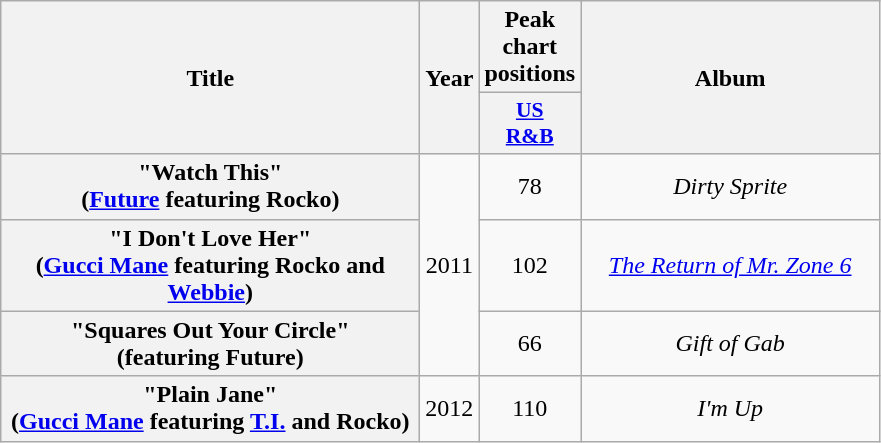<table class="wikitable plainrowheaders" style="text-align:center;">
<tr>
<th scope="col" rowspan="2" style="width:17em;">Title</th>
<th scope="col" rowspan="2">Year</th>
<th scope="col">Peak chart positions</th>
<th scope="col" rowspan="2" style="width:12em;">Album</th>
</tr>
<tr>
<th scope="col" style="width:3em;font-size:90%;"><a href='#'>US<br>R&B</a><br></th>
</tr>
<tr>
<th scope="row">"Watch This"<br><span>(<a href='#'>Future</a> featuring Rocko)</span></th>
<td rowspan="3">2011</td>
<td>78</td>
<td><em>Dirty Sprite</em></td>
</tr>
<tr>
<th scope="row">"I Don't Love Her"<br><span>(<a href='#'>Gucci Mane</a> featuring Rocko and <a href='#'>Webbie</a>)</span></th>
<td>102</td>
<td><em><a href='#'>The Return of Mr. Zone 6</a></em></td>
</tr>
<tr>
<th scope="row">"Squares Out Your Circle"<br><span>(featuring Future)</span></th>
<td>66</td>
<td><em>Gift of Gab</em></td>
</tr>
<tr>
<th scope="row">"Plain Jane"<br><span>(<a href='#'>Gucci Mane</a> featuring <a href='#'>T.I.</a> and Rocko)</span></th>
<td>2012</td>
<td>110</td>
<td><em>I'm Up</em></td>
</tr>
</table>
